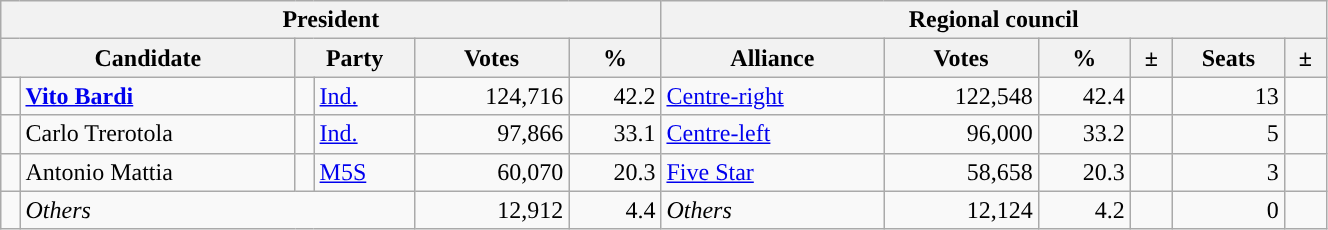<table class="wikitable" style="text-align:right; style="width=70%">
<tr>
<th colspan="6">President</th>
<th colspan="6">Regional council</th>
</tr>
<tr>
<th colspan="2">Candidate</th>
<th colspan="2">Party</th>
<th>Votes</th>
<th>%</th>
<th>Alliance</th>
<th>Votes</th>
<th>%</th>
<th>±</th>
<th>Seats</th>
<th>±</th>
</tr>
<tr>
<td></td>
<td style="text-align:left"><strong><a href='#'>Vito Bardi</a></strong></td>
<td></td>
<td style="text-align:left"><a href='#'>Ind.</a></td>
<td>124,716</td>
<td>42.2</td>
<td style="text-align:left"><a href='#'>Centre-right</a></td>
<td>122,548</td>
<td>42.4</td>
<td></td>
<td>13</td>
<td></td>
</tr>
<tr>
<td></td>
<td style="text-align:left">Carlo Trerotola</td>
<td></td>
<td style="text-align:left"><a href='#'>Ind.</a></td>
<td>97,866</td>
<td>33.1</td>
<td style="text-align:left"><a href='#'>Centre-left</a></td>
<td>96,000</td>
<td>33.2</td>
<td></td>
<td>5</td>
<td></td>
</tr>
<tr>
<td></td>
<td style="text-align:left">Antonio Mattia</td>
<td></td>
<td style="text-align:left"><a href='#'>M5S</a></td>
<td>60,070</td>
<td>20.3</td>
<td style="text-align:left"><a href='#'>Five Star</a></td>
<td>58,658</td>
<td>20.3</td>
<td></td>
<td>3</td>
<td></td>
</tr>
<tr>
<td></td>
<td colspan="3" style="text-align:left"><em>Others</em></td>
<td>12,912</td>
<td>4.4</td>
<td style="text-align:left"><em>Others</em></td>
<td>12,124</td>
<td>4.2</td>
<td></td>
<td>0</td>
<td></td>
</tr>
</table>
